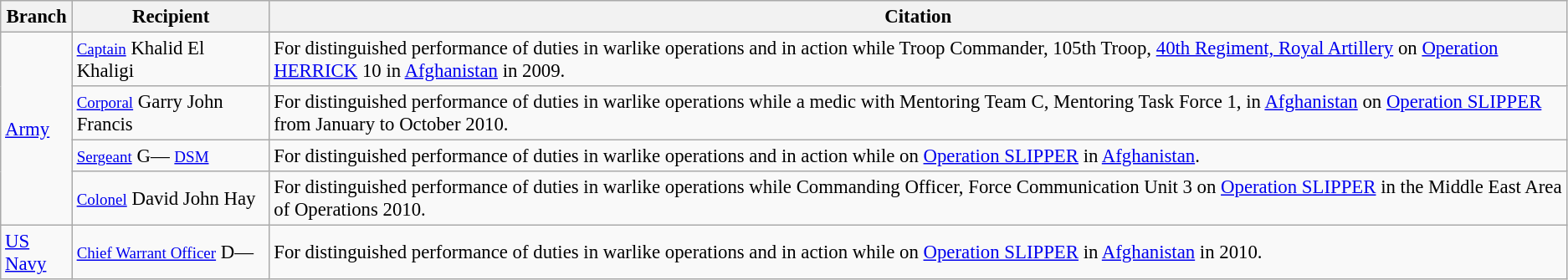<table class="wikitable" style="font-size:95%;">
<tr>
<th scope="col" width="50">Branch</th>
<th scope="col" width="150">Recipient</th>
<th>Citation</th>
</tr>
<tr>
<td rowspan="4"><a href='#'>Army</a></td>
<td><small><a href='#'>Captain</a></small> Khalid El Khaligi</td>
<td>For distinguished performance of duties in warlike operations and in action while Troop Commander, 105th Troop, <a href='#'>40th Regiment, Royal Artillery</a> on <a href='#'>Operation HERRICK</a> 10 in <a href='#'>Afghanistan</a> in 2009.</td>
</tr>
<tr>
<td><small><a href='#'>Corporal</a></small> Garry John Francis</td>
<td>For distinguished performance of duties in warlike operations while a medic with Mentoring Team C, Mentoring Task Force 1, in <a href='#'>Afghanistan</a> on <a href='#'>Operation SLIPPER</a> from January to October 2010.</td>
</tr>
<tr>
<td><small><a href='#'>Sergeant</a></small> G— <small><a href='#'>DSM</a></small></td>
<td>For distinguished performance of duties in warlike operations and in action while on <a href='#'>Operation SLIPPER</a> in <a href='#'>Afghanistan</a>.</td>
</tr>
<tr>
<td><small><a href='#'>Colonel</a></small> David John Hay</td>
<td>For distinguished performance of duties in warlike operations while Commanding Officer, Force Communication Unit 3 on <a href='#'>Operation SLIPPER</a> in the Middle East Area of Operations 2010.</td>
</tr>
<tr>
<td><a href='#'>US Navy</a></td>
<td><small><a href='#'>Chief Warrant Officer</a></small> D—</td>
<td>For distinguished performance of duties in warlike operations and in action while on <a href='#'>Operation SLIPPER</a> in <a href='#'>Afghanistan</a> in 2010.</td>
</tr>
</table>
